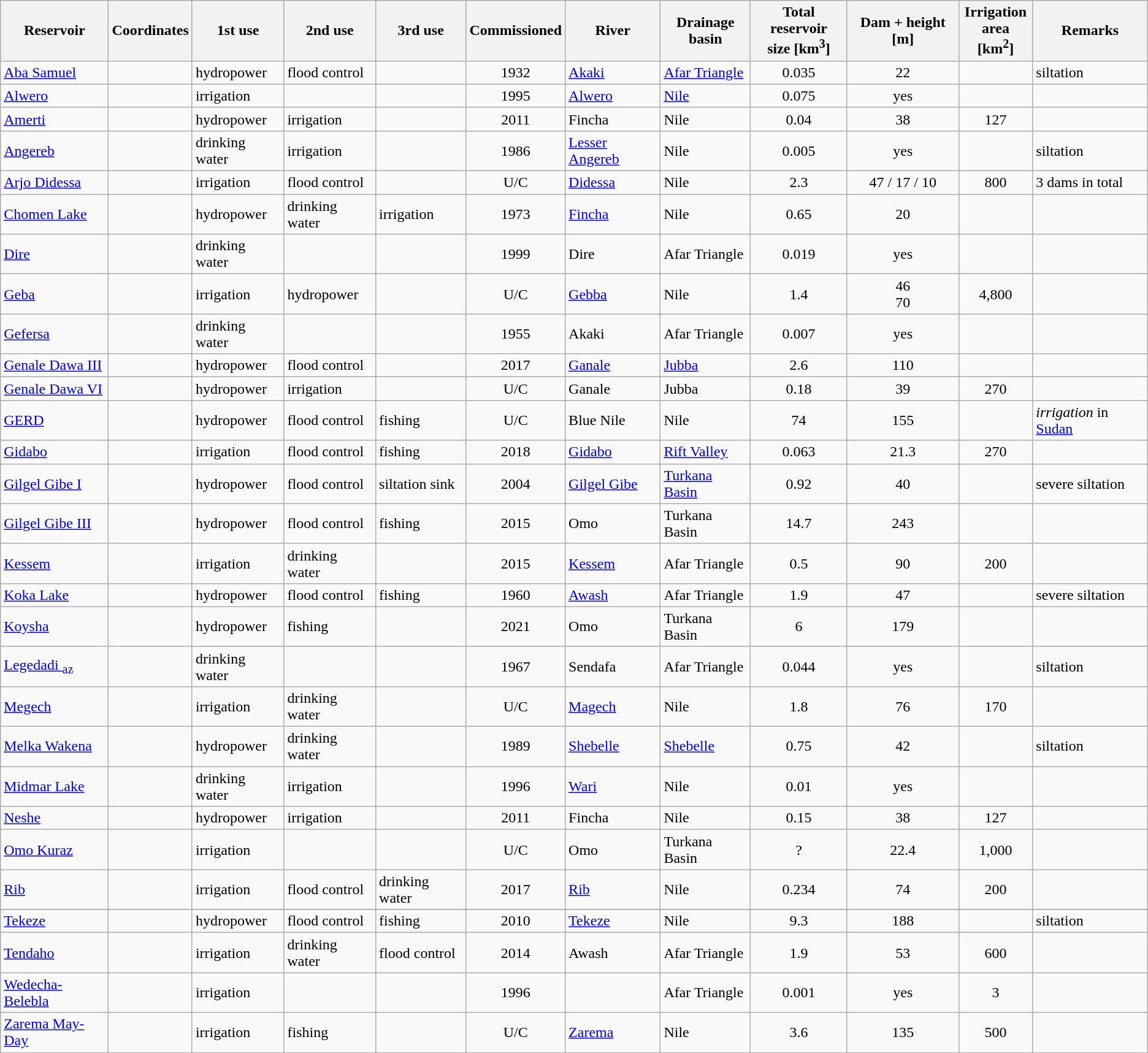<table class="wikitable sortable">
<tr>
<th>Reservoir</th>
<th class="unsortable">Coordinates</th>
<th>1st use</th>
<th>2nd use</th>
<th>3rd use</th>
<th>Commissioned</th>
<th>River</th>
<th>Drainage<br>basin</th>
<th>Total reservoir<br>size [km<sup>3</sup>]</th>
<th>Dam + height [m]</th>
<th>Irrigation<br>area [km<sup>2</sup>]</th>
<th class="unsortable">Remarks</th>
</tr>
<tr>
<td><a href='#'>Aba Samuel</a></td>
<td></td>
<td>hydropower</td>
<td>flood control</td>
<td></td>
<td style="text-align:center">1932</td>
<td><a href='#'>Akaki</a></td>
<td><a href='#'>Afar Triangle</a></td>
<td style="text-align:center" data-sort-value="0.035">0.035</td>
<td style="text-align:center" data-sort-value="22">22</td>
<td style="text-align:center" data-sort-value="0"></td>
<td>siltation</td>
</tr>
<tr>
<td><a href='#'>Alwero</a></td>
<td></td>
<td>irrigation</td>
<td></td>
<td></td>
<td style="text-align:center">1995</td>
<td><a href='#'>Alwero</a></td>
<td><a href='#'>Nile</a></td>
<td style="text-align:center" data-sort-value="0.075">0.075</td>
<td style="text-align:center" data-sort-value="1">yes</td>
<td style="text-align:center" data-sort-value="0"></td>
<td></td>
</tr>
<tr>
<td><a href='#'>Amerti</a></td>
<td></td>
<td>hydropower</td>
<td>irrigation</td>
<td></td>
<td style="text-align:center">2011</td>
<td>Fincha</td>
<td>Nile</td>
<td style="text-align:center" data-sort-value="0.04">0.04</td>
<td style="text-align:center" data-sort-value="38">38</td>
<td style="text-align:center" data-sort-value="127">127</td>
</tr>
<tr>
<td><a href='#'>Angereb</a></td>
<td></td>
<td>drinking water</td>
<td>irrigation</td>
<td></td>
<td style="text-align:center">1986</td>
<td><a href='#'>Lesser Angereb</a></td>
<td>Nile</td>
<td style="text-align:center" data-sort-value="0.005">0.005</td>
<td style="text-align:center" data-sort-value="1">yes</td>
<td style="text-align:center" data-sort-value="0"></td>
<td>siltation</td>
</tr>
<tr>
<td><a href='#'>Arjo Didessa</a></td>
<td></td>
<td>irrigation</td>
<td>flood control</td>
<td></td>
<td style="text-align:center">U/C</td>
<td><a href='#'>Didessa</a></td>
<td>Nile</td>
<td style="text-align:center" data-sort-value="2.3">2.3</td>
<td style="text-align:center" data-sort-value="47">47 / 17 / 10</td>
<td style="text-align:center" data-sort-value="800">800</td>
<td>3 dams in total</td>
</tr>
<tr>
<td><a href='#'>Chomen Lake</a></td>
<td></td>
<td>hydropower</td>
<td>drinking water</td>
<td>irrigation</td>
<td style="text-align:center">1973</td>
<td><a href='#'>Fincha</a></td>
<td>Nile</td>
<td style="text-align:center" data-sort-value="0.65">0.65</td>
<td style="text-align:center" data-sort-value="20">20</td>
<td style="text-align:center" data-sort-value="0"></td>
<td></td>
</tr>
<tr>
<td><a href='#'>Dire</a></td>
<td></td>
<td>drinking water</td>
<td></td>
<td></td>
<td style="text-align:center">1999</td>
<td>Dire</td>
<td>Afar Triangle</td>
<td style="text-align:center" data-sort-value="0.019">0.019</td>
<td style="text-align:center" data-sort-value="1">yes</td>
<td style="text-align:center" data-sort-value="0"></td>
<td></td>
</tr>
<tr>
<td><a href='#'>Geba</a></td>
<td></td>
<td>irrigation</td>
<td>hydropower</td>
<td></td>
<td style="text-align:center">U/C</td>
<td><a href='#'>Gebba</a></td>
<td>Nile</td>
<td style="text-align:center" data-sort-value="1.4">1.4</td>
<td style="text-align:center" data-sort-value="58">46<br>70</td>
<td style="text-align:center" data-sort-value="4800">4,800</td>
<td></td>
</tr>
<tr>
<td><a href='#'>Gefersa</a></td>
<td></td>
<td>drinking water</td>
<td></td>
<td></td>
<td style="text-align:center">1955</td>
<td>Akaki</td>
<td>Afar Triangle</td>
<td style="text-align:center" data-sort-value="0.007">0.007</td>
<td style="text-align:center" data-sort-value="1">yes</td>
<td style="text-align:center" data-sort-value="0"></td>
<td></td>
</tr>
<tr>
<td><a href='#'>Genale Dawa III</a></td>
<td></td>
<td>hydropower</td>
<td>flood control</td>
<td></td>
<td style="text-align:center">2017</td>
<td><a href='#'>Ganale</a></td>
<td><a href='#'>Jubba</a></td>
<td style="text-align:center" data-sort-value="2.6">2.6</td>
<td style="text-align:center" data-sort-value="110">110</td>
<td style="text-align:center" data-sort-value="0"></td>
<td></td>
</tr>
<tr>
<td><a href='#'>Genale Dawa VI</a></td>
<td></td>
<td>hydropower</td>
<td>irrigation</td>
<td></td>
<td style="text-align:center">U/C</td>
<td>Ganale</td>
<td>Jubba</td>
<td style="text-align:center" data-sort-value="0.18">0.18</td>
<td style="text-align:center" data-sort-value="39">39</td>
<td style="text-align:center" data-sort-value="270">270</td>
<td></td>
</tr>
<tr>
<td><a href='#'>GERD</a></td>
<td></td>
<td>hydropower</td>
<td>flood control</td>
<td>fishing</td>
<td style="text-align:center">U/C</td>
<td>Blue Nile</td>
<td>Nile</td>
<td style="text-align:center" data-sort-value="74">74</td>
<td style="text-align:center" data-sort-value="155">155</td>
<td style="text-align:center" data-sort-value="0"></td>
<td><em>irrigation</em> in <a href='#'>Sudan</a></td>
</tr>
<tr>
<td><a href='#'>Gidabo</a></td>
<td></td>
<td>irrigation</td>
<td>flood control</td>
<td>fishing</td>
<td style="text-align:center">2018</td>
<td><a href='#'>Gidabo</a></td>
<td><a href='#'>Rift Valley</a></td>
<td style="text-align:center" data-sort-value="0.063">0.063</td>
<td style="text-align:center" data-sort-value="21.3">21.3</td>
<td style="text-align:center" data-sort-value="270">270</td>
</tr>
<tr>
<td><a href='#'>Gilgel Gibe I</a></td>
<td></td>
<td>hydropower</td>
<td>flood control</td>
<td>siltation sink</td>
<td style="text-align:center">2004</td>
<td><a href='#'>Gilgel Gibe</a></td>
<td><a href='#'>Turkana Basin</a></td>
<td style="text-align:center" data-sort-value="0.92">0.92</td>
<td style="text-align:center" data-sort-value="40">40</td>
<td style="text-align:center" data-sort-value="0"></td>
<td>severe siltation</td>
</tr>
<tr>
<td><a href='#'>Gilgel Gibe III</a></td>
<td></td>
<td>hydropower</td>
<td>flood control</td>
<td>fishing</td>
<td style="text-align:center">2015</td>
<td>Omo</td>
<td>Turkana Basin</td>
<td style="text-align:center" data-sort-value="14.7">14.7</td>
<td style="text-align:center" data-sort-value="243">243</td>
<td style="text-align:center" data-sort-value="0"></td>
<td></td>
</tr>
<tr>
<td><a href='#'>Kessem</a></td>
<td></td>
<td>irrigation</td>
<td>drinking water</td>
<td></td>
<td style="text-align:center">2015</td>
<td><a href='#'>Kessem</a></td>
<td>Afar Triangle</td>
<td style="text-align:center" data-sort-value="0.5">0.5</td>
<td style="text-align:center" data-sort-value="90">90</td>
<td style="text-align:center" data-sort-value="200">200</td>
<td></td>
</tr>
<tr>
<td><a href='#'>Koka Lake</a></td>
<td></td>
<td>hydropower</td>
<td>flood control</td>
<td>fishing</td>
<td style="text-align:center">1960</td>
<td><a href='#'>Awash</a></td>
<td>Afar Triangle</td>
<td style="text-align:center" data-sort-value="1.9">1.9</td>
<td style="text-align:center" data-sort-value="47">47</td>
<td style="text-align:center" data-sort-value="0"></td>
<td>severe siltation</td>
</tr>
<tr>
<td><a href='#'>Koysha</a></td>
<td></td>
<td>hydropower</td>
<td>fishing</td>
<td></td>
<td style="text-align:center">2021</td>
<td>Omo</td>
<td>Turkana Basin</td>
<td style="text-align:center" data-sort-value="6">6</td>
<td style="text-align:center" data-sort-value="179">179</td>
<td style="text-align:center" data-sort-value="0"></td>
<td></td>
</tr>
<tr>
<td><a href='#'>Legedadi <sub><span>az</span></sub></a></td>
<td></td>
<td>drinking water</td>
<td></td>
<td></td>
<td style="text-align:center">1967</td>
<td>Sendafa</td>
<td>Afar Triangle</td>
<td style="text-align:center" data-sort-value="0.044">0.044</td>
<td style="text-align:center" data-sort-value="1">yes</td>
<td style="text-align:center" data-sort-value="0"></td>
<td>siltation</td>
</tr>
<tr>
<td><a href='#'>Megech</a></td>
<td></td>
<td>irrigation</td>
<td>drinking water</td>
<td></td>
<td style="text-align:center">U/C</td>
<td><a href='#'>Magech</a></td>
<td>Nile</td>
<td style="text-align:center" data-sort-value="1.8">1.8</td>
<td style="text-align:center" data-sort-value="76">76</td>
<td style="text-align:center" data-sort-value="170">170</td>
<td></td>
</tr>
<tr>
<td><a href='#'>Melka Wakena</a></td>
<td></td>
<td>hydropower</td>
<td>drinking water</td>
<td></td>
<td style="text-align:center">1989</td>
<td><a href='#'>Shebelle</a></td>
<td><a href='#'>Shebelle</a></td>
<td style="text-align:center" data-sort-value="0.75">0.75</td>
<td style="text-align:center" data-sort-value="42">42</td>
<td style="text-align:center" data-sort-value="0"></td>
<td>siltation</td>
</tr>
<tr>
<td><a href='#'>Midmar Lake</a></td>
<td></td>
<td>drinking water</td>
<td>irrigation</td>
<td></td>
<td style="text-align:center">1996</td>
<td><a href='#'>Wari</a></td>
<td>Nile</td>
<td style="text-align:center" data-sort-value="0.01">0.01</td>
<td style="text-align:center" data-sort-value="1">yes</td>
<td style="text-align:center" data-sort-value="0"></td>
<td></td>
</tr>
<tr>
<td><a href='#'>Neshe</a></td>
<td></td>
<td>hydropower</td>
<td>irrigation</td>
<td></td>
<td style="text-align:center">2011</td>
<td>Fincha</td>
<td>Nile</td>
<td style="text-align:center" data-sort-value="0.15">0.15</td>
<td style="text-align:center" data-sort-value="38">38</td>
<td style="text-align:center" data-sort-value="127">127</td>
<td></td>
</tr>
<tr>
<td><a href='#'>Omo Kuraz</a></td>
<td></td>
<td>irrigation</td>
<td></td>
<td></td>
<td style="text-align:center">U/C</td>
<td>Omo</td>
<td>Turkana Basin</td>
<td style="text-align:center" data-sort-value="1">?</td>
<td style="text-align:center" data-sort-value="22.4">22.4</td>
<td style="text-align:center" data-sort-value="1000">1,000</td>
<td></td>
</tr>
<tr>
<td><a href='#'>Rib</a></td>
<td></td>
<td>irrigation</td>
<td>flood control</td>
<td>drinking water</td>
<td style="text-align:center">2017</td>
<td><a href='#'>Rib</a></td>
<td>Nile</td>
<td style="text-align:center" data-sort-value="0.234">0.234</td>
<td style="text-align:center" data-sort-value="74">74</td>
<td style="text-align:center" data-sort-value="200">200</td>
<td></td>
</tr>
<tr>
</tr>
<tr>
<td><a href='#'>Tekeze</a></td>
<td></td>
<td>hydropower</td>
<td>flood control</td>
<td>fishing</td>
<td style="text-align:center">2010</td>
<td><a href='#'>Tekeze</a></td>
<td>Nile</td>
<td style="text-align:center" data-sort-value="9.3">9.3</td>
<td style="text-align:center" data-sort-value="185">188</td>
<td style="text-align:center" data-sort-value="0"></td>
<td>siltation</td>
</tr>
<tr>
<td><a href='#'>Tendaho</a></td>
<td></td>
<td>irrigation</td>
<td>drinking water</td>
<td>flood control</td>
<td style="text-align:center">2014</td>
<td>Awash</td>
<td>Afar Triangle</td>
<td style="text-align:center" data-sort-value="1.9">1.9</td>
<td style="text-align:center" data-sort-value="53">53</td>
<td style="text-align:center" data-sort-value="600">600</td>
<td></td>
</tr>
<tr>
<td><a href='#'>Wedecha-Belebla</a></td>
<td></td>
<td>irrigation</td>
<td></td>
<td></td>
<td style="text-align:center">1996</td>
<td></td>
<td>Afar Triangle</td>
<td style="text-align:center" data-sort-value="0.001">0.001</td>
<td style="text-align:center" data-sort-value="1">yes</td>
<td style="text-align:center" data-sort-value="3">3</td>
<td></td>
</tr>
<tr>
<td><a href='#'>Zarema May-Day</a></td>
<td></td>
<td>irrigation</td>
<td>fishing</td>
<td></td>
<td style="text-align:center">U/C</td>
<td><a href='#'>Zarema</a></td>
<td>Nile</td>
<td style="text-align:center" data-sort-value="3.6">3.6</td>
<td style="text-align:center" data-sort-value="135">135</td>
<td style="text-align:center" data-sort-value="500">500</td>
<td></td>
</tr>
<tr>
</tr>
</table>
